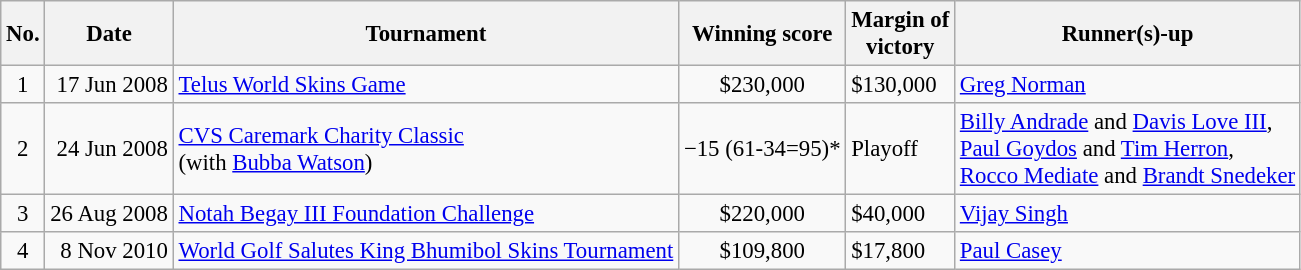<table class="wikitable" style="font-size:95%;">
<tr>
<th>No.</th>
<th>Date</th>
<th>Tournament</th>
<th>Winning score</th>
<th>Margin of<br>victory</th>
<th>Runner(s)-up</th>
</tr>
<tr>
<td align=center>1</td>
<td align=right>17 Jun 2008</td>
<td><a href='#'>Telus World Skins Game</a></td>
<td align=center>$230,000</td>
<td>$130,000</td>
<td> <a href='#'>Greg Norman</a></td>
</tr>
<tr>
<td align=center>2</td>
<td align=right>24 Jun 2008</td>
<td><a href='#'>CVS Caremark Charity Classic</a><br>(with  <a href='#'>Bubba Watson</a>)</td>
<td>−15 (61-34=95)*</td>
<td>Playoff</td>
<td> <a href='#'>Billy Andrade</a> and  <a href='#'>Davis Love III</a>,<br> <a href='#'>Paul Goydos</a> and  <a href='#'>Tim Herron</a>,<br> <a href='#'>Rocco Mediate</a> and  <a href='#'>Brandt Snedeker</a></td>
</tr>
<tr>
<td align=center>3</td>
<td align=right>26 Aug 2008</td>
<td><a href='#'>Notah Begay III Foundation Challenge</a></td>
<td align=center>$220,000</td>
<td>$40,000</td>
<td> <a href='#'>Vijay Singh</a></td>
</tr>
<tr>
<td align=center>4</td>
<td align=right>8 Nov 2010</td>
<td><a href='#'>World Golf Salutes King Bhumibol Skins Tournament</a></td>
<td align=center>$109,800</td>
<td>$17,800</td>
<td> <a href='#'>Paul Casey</a></td>
</tr>
</table>
